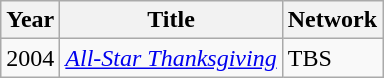<table class="wikitable">
<tr>
<th>Year</th>
<th>Title</th>
<th>Network</th>
</tr>
<tr>
<td>2004</td>
<td><em><a href='#'>All-Star Thanksgiving</a></em></td>
<td>TBS</td>
</tr>
</table>
